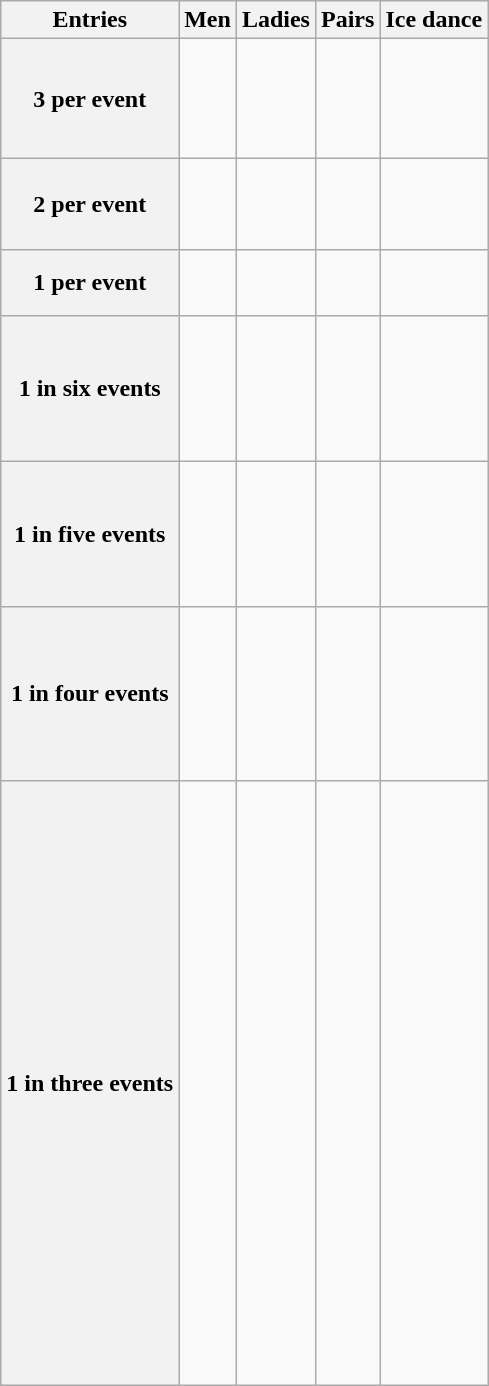<table class="wikitable">
<tr>
<th>Entries</th>
<th>Men</th>
<th>Ladies</th>
<th>Pairs</th>
<th>Ice dance</th>
</tr>
<tr>
<th>3 per event</th>
<td></td>
<td></td>
<td> <br>  <br>  <br>  <br> </td>
<td></td>
</tr>
<tr>
<th>2 per event</th>
<td valign="top"> <br>  <br> </td>
<td valign="top"> <br>  <br> </td>
<td valign="top"> <br>  <br>  <br> </td>
<td valign="top"> <br>  <br> </td>
</tr>
<tr>
<th>1 per event</th>
<td valign="top"> <br>  <br> </td>
<td valign="top"> <br>  <br> </td>
<td></td>
<td valign="top"> <br>  <br> </td>
</tr>
<tr>
<th>1 in six events</th>
<td valign="top"> <br>  <br>  <br>  <br>  <br> </td>
<td valign="top"> <br>  <br>  <br>  <br>  <br> </td>
<td valign="top"></td>
<td valign="top"> <br>  <br>  <br>  <br>  <br> </td>
</tr>
<tr>
<th>1 in five events</th>
<td valign="top"> <br>  <br>  <br> </td>
<td valign="top"> <br>  <br>  <br>  <br>  <br> </td>
<td valign="top"></td>
<td valign="top"> <br>  <br> </td>
</tr>
<tr>
<th>1 in four events</th>
<td valign="top"> <br>  <br>  <br>  <br>  <br> </td>
<td valign="top"> <br>  <br>  <br>  <br>  <br> </td>
<td valign="top"></td>
<td valign="top"> <br>  <br>  <br>  <br>  <br>  <br> </td>
</tr>
<tr>
<th>1 in three events</th>
<td valign="top"> <br>  <br>  <br>  <br>  <br>  <br>  <br>  <br>  <br>  <br>  <br>  <br>  <br>  <br>  <br> </td>
<td valign="top"> <br>  <br>  <br>  <br>  <br>  <br>  <br>  <br>  <br>  <br>  <br>  <br>  <br>  <br>  <br>  <br>  <br>  <br>  <br>  <br>  <br>  <br> </td>
<td valign="top"></td>
<td valign="top"> <br>  <br> </td>
</tr>
</table>
